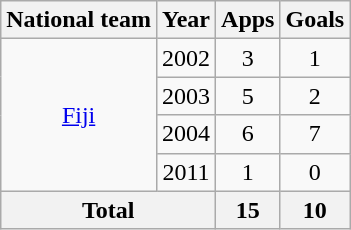<table class=wikitable style=text-align:center>
<tr>
<th>National team</th>
<th>Year</th>
<th>Apps</th>
<th>Goals</th>
</tr>
<tr>
<td rowspan="4"><a href='#'>Fiji</a></td>
<td>2002</td>
<td>3</td>
<td>1</td>
</tr>
<tr>
<td>2003</td>
<td>5</td>
<td>2</td>
</tr>
<tr>
<td>2004</td>
<td>6</td>
<td>7</td>
</tr>
<tr>
<td>2011</td>
<td>1</td>
<td>0</td>
</tr>
<tr>
<th colspan="2">Total</th>
<th>15</th>
<th>10</th>
</tr>
</table>
